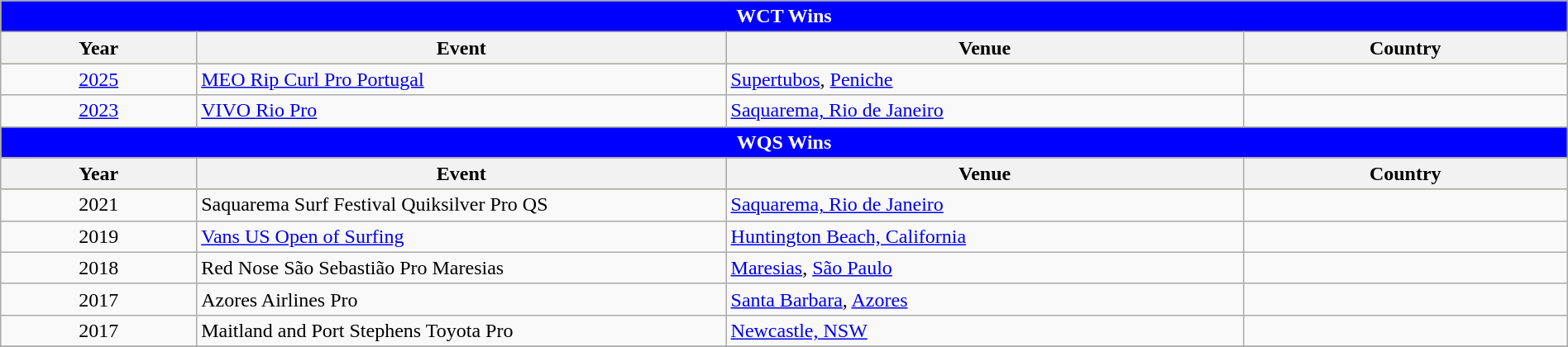<table class="wikitable" style="width:100%;">
<tr bgcolor=skyblue>
<td colspan=4; style="background: blue; color: white" align="center"><strong>WCT Wins</strong></td>
</tr>
<tr bgcolor=#bdb76b>
<th>Year</th>
<th width=   33.8%>Event</th>
<th width=     33%>Venue</th>
<th>Country</th>
</tr>
<tr>
<td style=text-align:center><a href='#'>2025</a></td>
<td><a href='#'>MEO Rip Curl Pro Portugal</a></td>
<td><a href='#'>Supertubos</a>, <a href='#'>Peniche</a></td>
<td></td>
</tr>
<tr>
<td style=text-align:center><a href='#'>2023</a></td>
<td><a href='#'>VIVO Rio Pro</a></td>
<td><a href='#'>Saquarema, Rio de Janeiro</a></td>
<td></td>
</tr>
<tr>
</tr>
<tr>
<td colspan=4; style="background: blue; color: white" align="center"><strong>WQS Wins</strong></td>
</tr>
<tr bgcolor=#bdb76b>
<th>Year</th>
<th width=   33.8%>Event</th>
<th width=     33%>Venue</th>
<th>Country</th>
</tr>
<tr>
<td style="text-align:center">2021</td>
<td>Saquarema Surf Festival Quiksilver Pro QS</td>
<td><a href='#'>Saquarema, Rio de Janeiro</a></td>
<td></td>
</tr>
<tr>
<td style=text-align:center>2019</td>
<td><a href='#'>Vans US Open of Surfing</a></td>
<td><a href='#'>Huntington Beach, California</a></td>
<td></td>
</tr>
<tr>
<td style=text-align:center>2018</td>
<td>Red Nose São Sebastião Pro Maresias</td>
<td><a href='#'>Maresias</a>, <a href='#'>São Paulo</a></td>
<td></td>
</tr>
<tr>
<td style=text-align:center>2017</td>
<td>Azores Airlines Pro</td>
<td><a href='#'>Santa Barbara</a>, <a href='#'>Azores</a></td>
<td></td>
</tr>
<tr>
<td style=text-align:center>2017</td>
<td>Maitland and Port Stephens Toyota Pro</td>
<td><a href='#'>Newcastle, NSW</a></td>
<td></td>
</tr>
<tr>
</tr>
</table>
